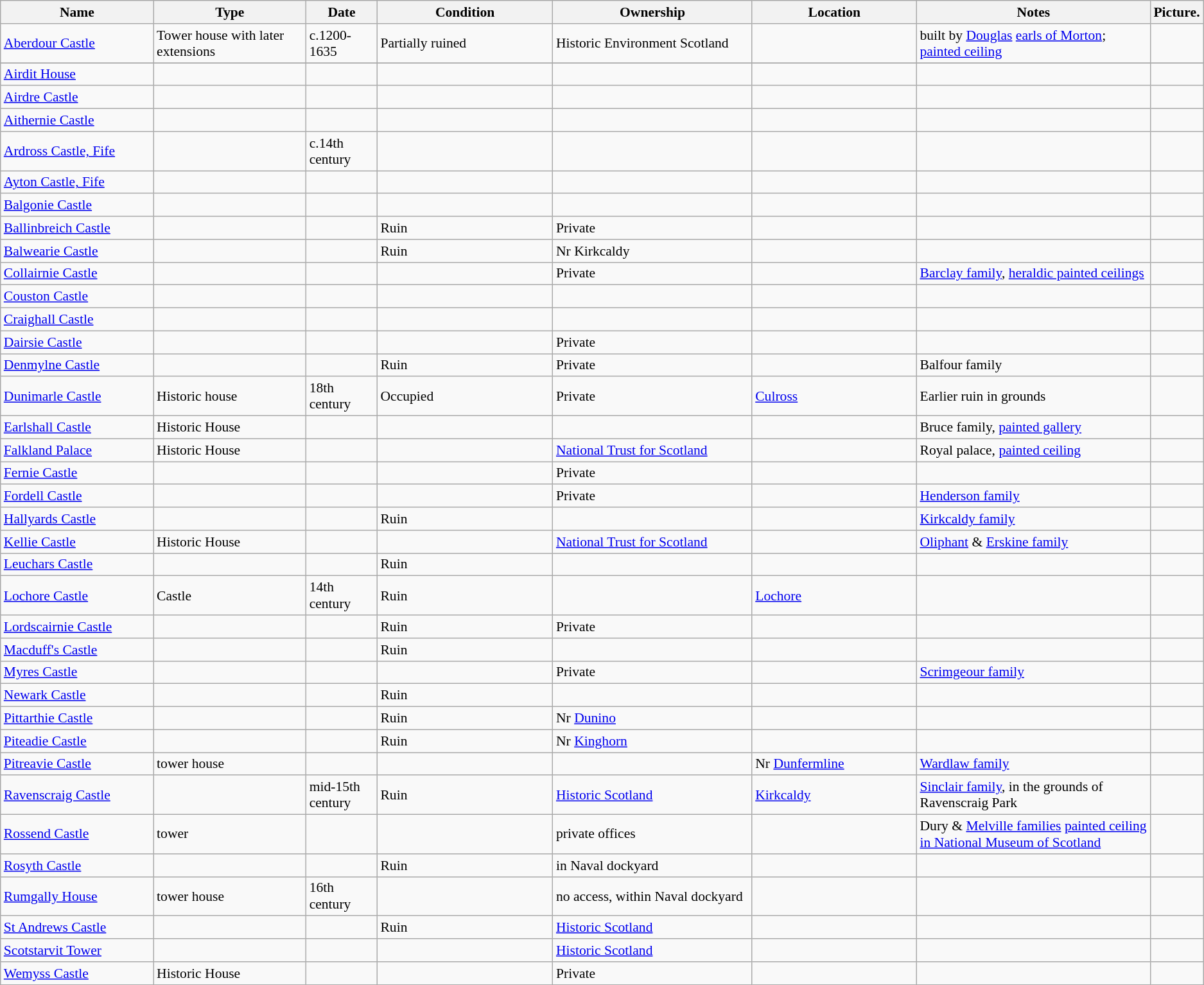<table class="wikitable sortable" style="font-size:90%">
<tr>
<th style="width:13%;">Name</th>
<th style="width:13%;">Type</th>
<th style="width:6%;">Date</th>
<th style="width:15%;">Condition</th>
<th style="width:17%;">Ownership</th>
<th style="width:14%;">Location</th>
<th style="width:20%;">Notes</th>
<th style="width:20%;">Picture.</th>
</tr>
<tr>
<td><a href='#'>Aberdour Castle</a></td>
<td>Tower house with later extensions</td>
<td>c.1200-1635</td>
<td>Partially ruined</td>
<td>Historic Environment Scotland</td>
<td></td>
<td>built by <a href='#'>Douglas</a> <a href='#'>earls of Morton</a>; <a href='#'>painted ceiling</a></td>
<td></td>
</tr>
<tr>
</tr>
<tr>
<td><a href='#'>Airdit House</a></td>
<td></td>
<td></td>
<td></td>
<td></td>
<td></td>
<td></td>
<td></td>
</tr>
<tr>
<td><a href='#'>Airdre Castle</a></td>
<td></td>
<td></td>
<td></td>
<td></td>
<td></td>
<td></td>
<td></td>
</tr>
<tr>
<td><a href='#'>Aithernie Castle</a></td>
<td></td>
<td></td>
<td></td>
<td></td>
<td></td>
<td></td>
<td></td>
</tr>
<tr>
<td><a href='#'>Ardross Castle, Fife</a></td>
<td></td>
<td>c.14th century</td>
<td></td>
<td></td>
<td></td>
<td></td>
<td></td>
</tr>
<tr>
<td><a href='#'>Ayton Castle, Fife</a></td>
<td></td>
<td></td>
<td></td>
<td></td>
<td></td>
<td></td>
<td></td>
</tr>
<tr>
<td><a href='#'>Balgonie Castle</a></td>
<td></td>
<td></td>
<td></td>
<td></td>
<td></td>
<td></td>
<td></td>
</tr>
<tr>
<td><a href='#'>Ballinbreich Castle</a></td>
<td></td>
<td></td>
<td>Ruin</td>
<td>Private</td>
<td></td>
<td></td>
<td></td>
</tr>
<tr>
<td><a href='#'>Balwearie Castle</a></td>
<td></td>
<td></td>
<td>Ruin</td>
<td>Nr Kirkcaldy</td>
<td></td>
<td></td>
<td></td>
</tr>
<tr>
<td><a href='#'>Collairnie Castle</a></td>
<td></td>
<td></td>
<td></td>
<td>Private</td>
<td></td>
<td><a href='#'>Barclay family</a>, <a href='#'>heraldic painted ceilings</a></td>
<td></td>
</tr>
<tr>
<td><a href='#'>Couston Castle</a></td>
<td></td>
<td></td>
<td></td>
<td></td>
<td></td>
<td></td>
<td></td>
</tr>
<tr>
<td><a href='#'>Craighall Castle</a></td>
<td></td>
<td></td>
<td></td>
<td></td>
<td></td>
<td></td>
<td></td>
</tr>
<tr>
<td><a href='#'>Dairsie Castle</a></td>
<td></td>
<td></td>
<td></td>
<td>Private</td>
<td></td>
<td></td>
<td></td>
</tr>
<tr>
<td><a href='#'>Denmylne Castle</a></td>
<td></td>
<td></td>
<td>Ruin</td>
<td>Private</td>
<td></td>
<td>Balfour family</td>
<td></td>
</tr>
<tr>
<td><a href='#'>Dunimarle Castle</a></td>
<td>Historic house</td>
<td>18th century</td>
<td>Occupied</td>
<td>Private</td>
<td><a href='#'>Culross</a> </td>
<td>Earlier ruin in grounds</td>
<td></td>
</tr>
<tr>
<td><a href='#'>Earlshall Castle</a></td>
<td>Historic House</td>
<td></td>
<td></td>
<td></td>
<td></td>
<td Clan Bruce>Bruce family, <a href='#'>painted gallery</a></td>
<td></td>
</tr>
<tr>
<td><a href='#'>Falkland Palace</a></td>
<td>Historic House</td>
<td></td>
<td></td>
<td><a href='#'>National Trust for Scotland</a></td>
<td></td>
<td>Royal palace, <a href='#'>painted ceiling</a></td>
<td></td>
</tr>
<tr>
<td><a href='#'>Fernie Castle</a></td>
<td></td>
<td></td>
<td></td>
<td>Private</td>
<td></td>
<td></td>
<td></td>
</tr>
<tr>
<td><a href='#'>Fordell Castle</a></td>
<td></td>
<td></td>
<td></td>
<td>Private</td>
<td></td>
<td><a href='#'>Henderson family</a></td>
<td></td>
</tr>
<tr>
<td><a href='#'>Hallyards Castle</a></td>
<td></td>
<td></td>
<td>Ruin</td>
<td></td>
<td></td>
<td><a href='#'>Kirkcaldy family</a></td>
<td></td>
</tr>
<tr>
<td><a href='#'>Kellie Castle</a></td>
<td>Historic House</td>
<td></td>
<td></td>
<td><a href='#'>National Trust for Scotland</a></td>
<td></td>
<td><a href='#'>Oliphant</a> & <a href='#'>Erskine family</a></td>
<td></td>
</tr>
<tr>
<td><a href='#'>Leuchars Castle</a></td>
<td></td>
<td></td>
<td>Ruin</td>
<td></td>
<td></td>
<td></td>
<td></td>
</tr>
<tr>
<td><a href='#'>Lochore Castle</a></td>
<td>Castle</td>
<td>14th century</td>
<td>Ruin</td>
<td></td>
<td><a href='#'>Lochore</a></td>
<td></td>
<td></td>
</tr>
<tr>
<td><a href='#'>Lordscairnie Castle</a></td>
<td></td>
<td></td>
<td>Ruin</td>
<td>Private</td>
<td></td>
<td></td>
<td></td>
</tr>
<tr>
<td><a href='#'>Macduff's Castle</a></td>
<td></td>
<td></td>
<td>Ruin</td>
<td></td>
<td></td>
<td></td>
<td></td>
</tr>
<tr>
<td><a href='#'>Myres Castle</a></td>
<td></td>
<td></td>
<td></td>
<td>Private</td>
<td></td>
<td><a href='#'>Scrimgeour family</a></td>
<td></td>
</tr>
<tr>
<td><a href='#'>Newark Castle</a></td>
<td></td>
<td></td>
<td>Ruin</td>
<td></td>
<td></td>
<td></td>
<td><br></td>
</tr>
<tr>
<td><a href='#'>Pittarthie Castle</a></td>
<td></td>
<td></td>
<td>Ruin</td>
<td>Nr <a href='#'>Dunino</a></td>
<td></td>
<td></td>
<td></td>
</tr>
<tr>
<td><a href='#'>Piteadie Castle</a></td>
<td></td>
<td></td>
<td>Ruin</td>
<td>Nr <a href='#'>Kinghorn</a></td>
<td></td>
<td></td>
<td></td>
</tr>
<tr>
<td><a href='#'>Pitreavie Castle</a></td>
<td>tower house</td>
<td></td>
<td></td>
<td></td>
<td>Nr <a href='#'>Dunfermline</a></td>
<td><a href='#'>Wardlaw family</a></td>
<td></td>
</tr>
<tr>
<td><a href='#'>Ravenscraig Castle</a></td>
<td></td>
<td>mid-15th century</td>
<td>Ruin</td>
<td><a href='#'>Historic Scotland</a></td>
<td><a href='#'>Kirkcaldy</a></td>
<td><a href='#'>Sinclair family</a>, in the grounds of Ravenscraig Park</td>
<td></td>
</tr>
<tr>
<td><a href='#'>Rossend Castle</a></td>
<td>tower</td>
<td></td>
<td></td>
<td>private offices</td>
<td></td>
<td>Dury & <a href='#'>Melville families</a> <a href='#'>painted ceiling in National Museum of Scotland</a></td>
<td></td>
</tr>
<tr>
<td><a href='#'>Rosyth Castle</a></td>
<td></td>
<td></td>
<td>Ruin</td>
<td>in Naval dockyard</td>
<td></td>
<td></td>
<td></td>
</tr>
<tr>
<td><a href='#'>Rumgally House</a></td>
<td>tower house</td>
<td>16th century</td>
<td></td>
<td>no access, within Naval dockyard</td>
<td></td>
<td></td>
<td></td>
</tr>
<tr>
<td><a href='#'>St Andrews Castle</a></td>
<td></td>
<td></td>
<td>Ruin</td>
<td><a href='#'>Historic Scotland</a></td>
<td></td>
<td></td>
<td></td>
</tr>
<tr>
<td><a href='#'>Scotstarvit Tower</a></td>
<td></td>
<td></td>
<td></td>
<td><a href='#'>Historic Scotland</a></td>
<td></td>
<td></td>
<td></td>
</tr>
<tr>
<td><a href='#'>Wemyss Castle</a></td>
<td>Historic House</td>
<td></td>
<td></td>
<td>Private</td>
<td></td>
<td></td>
<td></td>
</tr>
</table>
